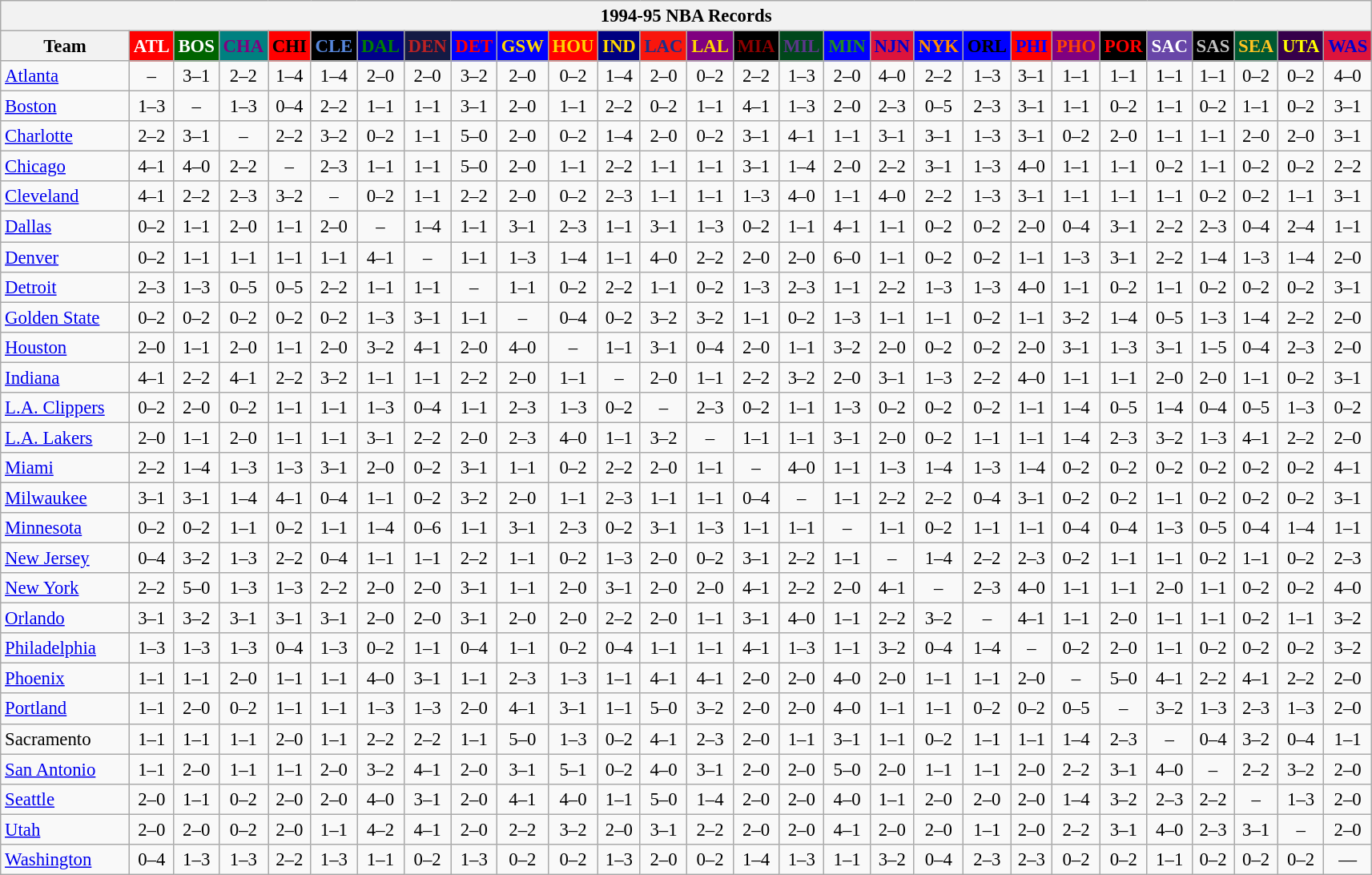<table class="wikitable" style="font-size:95%; text-align:center;">
<tr>
<th colspan=28>1994-95 NBA Records</th>
</tr>
<tr>
<th width=100>Team</th>
<th style="background:#FF0000;color:#FFFFFF;width=35">ATL</th>
<th style="background:#006400;color:#FFFFFF;width=35">BOS</th>
<th style="background:#008080;color:#800080;width=35">CHA</th>
<th style="background:#FF0000;color:#000000;width=35">CHI</th>
<th style="background:#000000;color:#5787DC;width=35">CLE</th>
<th style="background:#00008B;color:#008000;width=35">DAL</th>
<th style="background:#141A44;color:#BC2224;width=35">DEN</th>
<th style="background:#0000FF;color:#FF0000;width=35">DET</th>
<th style="background:#0000FF;color:#FFD700;width=35">GSW</th>
<th style="background:#FF0000;color:#FFD700;width=35">HOU</th>
<th style="background:#000080;color:#FFD700;width=35">IND</th>
<th style="background:#F9160D;color:#1A2E8B;width=35">LAC</th>
<th style="background:#800080;color:#FFD700;width=35">LAL</th>
<th style="background:#000000;color:#8B0000;width=35">MIA</th>
<th style="background:#00471B;color:#5C378A;width=35">MIL</th>
<th style="background:#0000FF;color:#228B22;width=35">MIN</th>
<th style="background:#DC143C;color:#0000CD;width=35">NJN</th>
<th style="background:#0000FF;color:#FF8C00;width=35">NYK</th>
<th style="background:#0000FF;color:#000000;width=35">ORL</th>
<th style="background:#FF0000;color:#0000FF;width=35">PHI</th>
<th style="background:#800080;color:#FF4500;width=35">PHO</th>
<th style="background:#000000;color:#FF0000;width=35">POR</th>
<th style="background:#6846A8;color:#FFFFFF;width=35">SAC</th>
<th style="background:#000000;color:#C0C0C0;width=35">SAS</th>
<th style="background:#005831;color:#FFC322;width=35">SEA</th>
<th style="background:#36004A;color:#FFFF00;width=35">UTA</th>
<th style="background:#DC143C;color:#0000CD;width=35">WAS</th>
</tr>
<tr>
<td style="text-align:left;"><a href='#'>Atlanta</a></td>
<td>–</td>
<td>3–1</td>
<td>2–2</td>
<td>1–4</td>
<td>1–4</td>
<td>2–0</td>
<td>2–0</td>
<td>3–2</td>
<td>2–0</td>
<td>0–2</td>
<td>1–4</td>
<td>2–0</td>
<td>0–2</td>
<td>2–2</td>
<td>1–3</td>
<td>2–0</td>
<td>4–0</td>
<td>2–2</td>
<td>1–3</td>
<td>3–1</td>
<td>1–1</td>
<td>1–1</td>
<td>1–1</td>
<td>1–1</td>
<td>0–2</td>
<td>0–2</td>
<td>4–0</td>
</tr>
<tr>
<td style="text-align:left;"><a href='#'>Boston</a></td>
<td>1–3</td>
<td>–</td>
<td>1–3</td>
<td>0–4</td>
<td>2–2</td>
<td>1–1</td>
<td>1–1</td>
<td>3–1</td>
<td>2–0</td>
<td>1–1</td>
<td>2–2</td>
<td>0–2</td>
<td>1–1</td>
<td>4–1</td>
<td>1–3</td>
<td>2–0</td>
<td>2–3</td>
<td>0–5</td>
<td>2–3</td>
<td>3–1</td>
<td>1–1</td>
<td>0–2</td>
<td>1–1</td>
<td>0–2</td>
<td>1–1</td>
<td>0–2</td>
<td>3–1</td>
</tr>
<tr>
<td style="text-align:left;"><a href='#'>Charlotte</a></td>
<td>2–2</td>
<td>3–1</td>
<td>–</td>
<td>2–2</td>
<td>3–2</td>
<td>0–2</td>
<td>1–1</td>
<td>5–0</td>
<td>2–0</td>
<td>0–2</td>
<td>1–4</td>
<td>2–0</td>
<td>0–2</td>
<td>3–1</td>
<td>4–1</td>
<td>1–1</td>
<td>3–1</td>
<td>3–1</td>
<td>1–3</td>
<td>3–1</td>
<td>0–2</td>
<td>2–0</td>
<td>1–1</td>
<td>1–1</td>
<td>2–0</td>
<td>2–0</td>
<td>3–1</td>
</tr>
<tr>
<td style="text-align:left;"><a href='#'>Chicago</a></td>
<td>4–1</td>
<td>4–0</td>
<td>2–2</td>
<td>–</td>
<td>2–3</td>
<td>1–1</td>
<td>1–1</td>
<td>5–0</td>
<td>2–0</td>
<td>1–1</td>
<td>2–2</td>
<td>1–1</td>
<td>1–1</td>
<td>3–1</td>
<td>1–4</td>
<td>2–0</td>
<td>2–2</td>
<td>3–1</td>
<td>1–3</td>
<td>4–0</td>
<td>1–1</td>
<td>1–1</td>
<td>0–2</td>
<td>1–1</td>
<td>0–2</td>
<td>0–2</td>
<td>2–2</td>
</tr>
<tr>
<td style="text-align:left;"><a href='#'>Cleveland</a></td>
<td>4–1</td>
<td>2–2</td>
<td>2–3</td>
<td>3–2</td>
<td>–</td>
<td>0–2</td>
<td>1–1</td>
<td>2–2</td>
<td>2–0</td>
<td>0–2</td>
<td>2–3</td>
<td>1–1</td>
<td>1–1</td>
<td>1–3</td>
<td>4–0</td>
<td>1–1</td>
<td>4–0</td>
<td>2–2</td>
<td>1–3</td>
<td>3–1</td>
<td>1–1</td>
<td>1–1</td>
<td>1–1</td>
<td>0–2</td>
<td>0–2</td>
<td>1–1</td>
<td>3–1</td>
</tr>
<tr>
<td style="text-align:left;"><a href='#'>Dallas</a></td>
<td>0–2</td>
<td>1–1</td>
<td>2–0</td>
<td>1–1</td>
<td>2–0</td>
<td>–</td>
<td>1–4</td>
<td>1–1</td>
<td>3–1</td>
<td>2–3</td>
<td>1–1</td>
<td>3–1</td>
<td>1–3</td>
<td>0–2</td>
<td>1–1</td>
<td>4–1</td>
<td>1–1</td>
<td>0–2</td>
<td>0–2</td>
<td>2–0</td>
<td>0–4</td>
<td>3–1</td>
<td>2–2</td>
<td>2–3</td>
<td>0–4</td>
<td>2–4</td>
<td>1–1</td>
</tr>
<tr>
<td style="text-align:left;"><a href='#'>Denver</a></td>
<td>0–2</td>
<td>1–1</td>
<td>1–1</td>
<td>1–1</td>
<td>1–1</td>
<td>4–1</td>
<td>–</td>
<td>1–1</td>
<td>1–3</td>
<td>1–4</td>
<td>1–1</td>
<td>4–0</td>
<td>2–2</td>
<td>2–0</td>
<td>2–0</td>
<td>6–0</td>
<td>1–1</td>
<td>0–2</td>
<td>0–2</td>
<td>1–1</td>
<td>1–3</td>
<td>3–1</td>
<td>2–2</td>
<td>1–4</td>
<td>1–3</td>
<td>1–4</td>
<td>2–0</td>
</tr>
<tr>
<td style="text-align:left;"><a href='#'>Detroit</a></td>
<td>2–3</td>
<td>1–3</td>
<td>0–5</td>
<td>0–5</td>
<td>2–2</td>
<td>1–1</td>
<td>1–1</td>
<td>–</td>
<td>1–1</td>
<td>0–2</td>
<td>2–2</td>
<td>1–1</td>
<td>0–2</td>
<td>1–3</td>
<td>2–3</td>
<td>1–1</td>
<td>2–2</td>
<td>1–3</td>
<td>1–3</td>
<td>4–0</td>
<td>1–1</td>
<td>0–2</td>
<td>1–1</td>
<td>0–2</td>
<td>0–2</td>
<td>0–2</td>
<td>3–1</td>
</tr>
<tr>
<td style="text-align:left;"><a href='#'>Golden State</a></td>
<td>0–2</td>
<td>0–2</td>
<td>0–2</td>
<td>0–2</td>
<td>0–2</td>
<td>1–3</td>
<td>3–1</td>
<td>1–1</td>
<td>–</td>
<td>0–4</td>
<td>0–2</td>
<td>3–2</td>
<td>3–2</td>
<td>1–1</td>
<td>0–2</td>
<td>1–3</td>
<td>1–1</td>
<td>1–1</td>
<td>0–2</td>
<td>1–1</td>
<td>3–2</td>
<td>1–4</td>
<td>0–5</td>
<td>1–3</td>
<td>1–4</td>
<td>2–2</td>
<td>2–0</td>
</tr>
<tr>
<td style="text-align:left;"><a href='#'>Houston</a></td>
<td>2–0</td>
<td>1–1</td>
<td>2–0</td>
<td>1–1</td>
<td>2–0</td>
<td>3–2</td>
<td>4–1</td>
<td>2–0</td>
<td>4–0</td>
<td>–</td>
<td>1–1</td>
<td>3–1</td>
<td>0–4</td>
<td>2–0</td>
<td>1–1</td>
<td>3–2</td>
<td>2–0</td>
<td>0–2</td>
<td>0–2</td>
<td>2–0</td>
<td>3–1</td>
<td>1–3</td>
<td>3–1</td>
<td>1–5</td>
<td>0–4</td>
<td>2–3</td>
<td>2–0</td>
</tr>
<tr>
<td style="text-align:left;"><a href='#'>Indiana</a></td>
<td>4–1</td>
<td>2–2</td>
<td>4–1</td>
<td>2–2</td>
<td>3–2</td>
<td>1–1</td>
<td>1–1</td>
<td>2–2</td>
<td>2–0</td>
<td>1–1</td>
<td>–</td>
<td>2–0</td>
<td>1–1</td>
<td>2–2</td>
<td>3–2</td>
<td>2–0</td>
<td>3–1</td>
<td>1–3</td>
<td>2–2</td>
<td>4–0</td>
<td>1–1</td>
<td>1–1</td>
<td>2–0</td>
<td>2–0</td>
<td>1–1</td>
<td>0–2</td>
<td>3–1</td>
</tr>
<tr>
<td style="text-align:left;"><a href='#'>L.A. Clippers</a></td>
<td>0–2</td>
<td>2–0</td>
<td>0–2</td>
<td>1–1</td>
<td>1–1</td>
<td>1–3</td>
<td>0–4</td>
<td>1–1</td>
<td>2–3</td>
<td>1–3</td>
<td>0–2</td>
<td>–</td>
<td>2–3</td>
<td>0–2</td>
<td>1–1</td>
<td>1–3</td>
<td>0–2</td>
<td>0–2</td>
<td>0–2</td>
<td>1–1</td>
<td>1–4</td>
<td>0–5</td>
<td>1–4</td>
<td>0–4</td>
<td>0–5</td>
<td>1–3</td>
<td>0–2</td>
</tr>
<tr>
<td style="text-align:left;"><a href='#'>L.A. Lakers</a></td>
<td>2–0</td>
<td>1–1</td>
<td>2–0</td>
<td>1–1</td>
<td>1–1</td>
<td>3–1</td>
<td>2–2</td>
<td>2–0</td>
<td>2–3</td>
<td>4–0</td>
<td>1–1</td>
<td>3–2</td>
<td>–</td>
<td>1–1</td>
<td>1–1</td>
<td>3–1</td>
<td>2–0</td>
<td>0–2</td>
<td>1–1</td>
<td>1–1</td>
<td>1–4</td>
<td>2–3</td>
<td>3–2</td>
<td>1–3</td>
<td>4–1</td>
<td>2–2</td>
<td>2–0</td>
</tr>
<tr>
<td style="text-align:left;"><a href='#'>Miami</a></td>
<td>2–2</td>
<td>1–4</td>
<td>1–3</td>
<td>1–3</td>
<td>3–1</td>
<td>2–0</td>
<td>0–2</td>
<td>3–1</td>
<td>1–1</td>
<td>0–2</td>
<td>2–2</td>
<td>2–0</td>
<td>1–1</td>
<td>–</td>
<td>4–0</td>
<td>1–1</td>
<td>1–3</td>
<td>1–4</td>
<td>1–3</td>
<td>1–4</td>
<td>0–2</td>
<td>0–2</td>
<td>0–2</td>
<td>0–2</td>
<td>0–2</td>
<td>0–2</td>
<td>4–1</td>
</tr>
<tr>
<td style="text-align:left;"><a href='#'>Milwaukee</a></td>
<td>3–1</td>
<td>3–1</td>
<td>1–4</td>
<td>4–1</td>
<td>0–4</td>
<td>1–1</td>
<td>0–2</td>
<td>3–2</td>
<td>2–0</td>
<td>1–1</td>
<td>2–3</td>
<td>1–1</td>
<td>1–1</td>
<td>0–4</td>
<td>–</td>
<td>1–1</td>
<td>2–2</td>
<td>2–2</td>
<td>0–4</td>
<td>3–1</td>
<td>0–2</td>
<td>0–2</td>
<td>1–1</td>
<td>0–2</td>
<td>0–2</td>
<td>0–2</td>
<td>3–1</td>
</tr>
<tr>
<td style="text-align:left;"><a href='#'>Minnesota</a></td>
<td>0–2</td>
<td>0–2</td>
<td>1–1</td>
<td>0–2</td>
<td>1–1</td>
<td>1–4</td>
<td>0–6</td>
<td>1–1</td>
<td>3–1</td>
<td>2–3</td>
<td>0–2</td>
<td>3–1</td>
<td>1–3</td>
<td>1–1</td>
<td>1–1</td>
<td>–</td>
<td>1–1</td>
<td>0–2</td>
<td>1–1</td>
<td>1–1</td>
<td>0–4</td>
<td>0–4</td>
<td>1–3</td>
<td>0–5</td>
<td>0–4</td>
<td>1–4</td>
<td>1–1</td>
</tr>
<tr>
<td style="text-align:left;"><a href='#'>New Jersey</a></td>
<td>0–4</td>
<td>3–2</td>
<td>1–3</td>
<td>2–2</td>
<td>0–4</td>
<td>1–1</td>
<td>1–1</td>
<td>2–2</td>
<td>1–1</td>
<td>0–2</td>
<td>1–3</td>
<td>2–0</td>
<td>0–2</td>
<td>3–1</td>
<td>2–2</td>
<td>1–1</td>
<td>–</td>
<td>1–4</td>
<td>2–2</td>
<td>2–3</td>
<td>0–2</td>
<td>1–1</td>
<td>1–1</td>
<td>0–2</td>
<td>1–1</td>
<td>0–2</td>
<td>2–3</td>
</tr>
<tr>
<td style="text-align:left;"><a href='#'>New York</a></td>
<td>2–2</td>
<td>5–0</td>
<td>1–3</td>
<td>1–3</td>
<td>2–2</td>
<td>2–0</td>
<td>2–0</td>
<td>3–1</td>
<td>1–1</td>
<td>2–0</td>
<td>3–1</td>
<td>2–0</td>
<td>2–0</td>
<td>4–1</td>
<td>2–2</td>
<td>2–0</td>
<td>4–1</td>
<td>–</td>
<td>2–3</td>
<td>4–0</td>
<td>1–1</td>
<td>1–1</td>
<td>2–0</td>
<td>1–1</td>
<td>0–2</td>
<td>0–2</td>
<td>4–0</td>
</tr>
<tr>
<td style="text-align:left;"><a href='#'>Orlando</a></td>
<td>3–1</td>
<td>3–2</td>
<td>3–1</td>
<td>3–1</td>
<td>3–1</td>
<td>2–0</td>
<td>2–0</td>
<td>3–1</td>
<td>2–0</td>
<td>2–0</td>
<td>2–2</td>
<td>2–0</td>
<td>1–1</td>
<td>3–1</td>
<td>4–0</td>
<td>1–1</td>
<td>2–2</td>
<td>3–2</td>
<td>–</td>
<td>4–1</td>
<td>1–1</td>
<td>2–0</td>
<td>1–1</td>
<td>1–1</td>
<td>0–2</td>
<td>1–1</td>
<td>3–2</td>
</tr>
<tr>
<td style="text-align:left;"><a href='#'>Philadelphia</a></td>
<td>1–3</td>
<td>1–3</td>
<td>1–3</td>
<td>0–4</td>
<td>1–3</td>
<td>0–2</td>
<td>1–1</td>
<td>0–4</td>
<td>1–1</td>
<td>0–2</td>
<td>0–4</td>
<td>1–1</td>
<td>1–1</td>
<td>4–1</td>
<td>1–3</td>
<td>1–1</td>
<td>3–2</td>
<td>0–4</td>
<td>1–4</td>
<td>–</td>
<td>0–2</td>
<td>2–0</td>
<td>1–1</td>
<td>0–2</td>
<td>0–2</td>
<td>0–2</td>
<td>3–2</td>
</tr>
<tr>
<td style="text-align:left;"><a href='#'>Phoenix</a></td>
<td>1–1</td>
<td>1–1</td>
<td>2–0</td>
<td>1–1</td>
<td>1–1</td>
<td>4–0</td>
<td>3–1</td>
<td>1–1</td>
<td>2–3</td>
<td>1–3</td>
<td>1–1</td>
<td>4–1</td>
<td>4–1</td>
<td>2–0</td>
<td>2–0</td>
<td>4–0</td>
<td>2–0</td>
<td>1–1</td>
<td>1–1</td>
<td>2–0</td>
<td>–</td>
<td>5–0</td>
<td>4–1</td>
<td>2–2</td>
<td>4–1</td>
<td>2–2</td>
<td>2–0</td>
</tr>
<tr>
<td style="text-align:left;"><a href='#'>Portland</a></td>
<td>1–1</td>
<td>2–0</td>
<td>0–2</td>
<td>1–1</td>
<td>1–1</td>
<td>1–3</td>
<td>1–3</td>
<td>2–0</td>
<td>4–1</td>
<td>3–1</td>
<td>1–1</td>
<td>5–0</td>
<td>3–2</td>
<td>2–0</td>
<td>2–0</td>
<td>4–0</td>
<td>1–1</td>
<td>1–1</td>
<td>0–2</td>
<td>0–2</td>
<td>0–5</td>
<td>–</td>
<td>3–2</td>
<td>1–3</td>
<td>2–3</td>
<td>1–3</td>
<td>2–0</td>
</tr>
<tr>
<td style="text-align:left;">Sacramento</td>
<td>1–1</td>
<td>1–1</td>
<td>1–1</td>
<td>2–0</td>
<td>1–1</td>
<td>2–2</td>
<td>2–2</td>
<td>1–1</td>
<td>5–0</td>
<td>1–3</td>
<td>0–2</td>
<td>4–1</td>
<td>2–3</td>
<td>2–0</td>
<td>1–1</td>
<td>3–1</td>
<td>1–1</td>
<td>0–2</td>
<td>1–1</td>
<td>1–1</td>
<td>1–4</td>
<td>2–3</td>
<td>–</td>
<td>0–4</td>
<td>3–2</td>
<td>0–4</td>
<td>1–1</td>
</tr>
<tr>
<td style="text-align:left;"><a href='#'>San Antonio</a></td>
<td>1–1</td>
<td>2–0</td>
<td>1–1</td>
<td>1–1</td>
<td>2–0</td>
<td>3–2</td>
<td>4–1</td>
<td>2–0</td>
<td>3–1</td>
<td>5–1</td>
<td>0–2</td>
<td>4–0</td>
<td>3–1</td>
<td>2–0</td>
<td>2–0</td>
<td>5–0</td>
<td>2–0</td>
<td>1–1</td>
<td>1–1</td>
<td>2–0</td>
<td>2–2</td>
<td>3–1</td>
<td>4–0</td>
<td>–</td>
<td>2–2</td>
<td>3–2</td>
<td>2–0</td>
</tr>
<tr>
<td style="text-align:left;"><a href='#'>Seattle</a></td>
<td>2–0</td>
<td>1–1</td>
<td>0–2</td>
<td>2–0</td>
<td>2–0</td>
<td>4–0</td>
<td>3–1</td>
<td>2–0</td>
<td>4–1</td>
<td>4–0</td>
<td>1–1</td>
<td>5–0</td>
<td>1–4</td>
<td>2–0</td>
<td>2–0</td>
<td>4–0</td>
<td>1–1</td>
<td>2–0</td>
<td>2–0</td>
<td>2–0</td>
<td>1–4</td>
<td>3–2</td>
<td>2–3</td>
<td>2–2</td>
<td>–</td>
<td>1–3</td>
<td>2–0</td>
</tr>
<tr>
<td style="text-align:left;"><a href='#'>Utah</a></td>
<td>2–0</td>
<td>2–0</td>
<td>0–2</td>
<td>2–0</td>
<td>1–1</td>
<td>4–2</td>
<td>4–1</td>
<td>2–0</td>
<td>2–2</td>
<td>3–2</td>
<td>2–0</td>
<td>3–1</td>
<td>2–2</td>
<td>2–0</td>
<td>2–0</td>
<td>4–1</td>
<td>2–0</td>
<td>2–0</td>
<td>1–1</td>
<td>2–0</td>
<td>2–2</td>
<td>3–1</td>
<td>4–0</td>
<td>2–3</td>
<td>3–1</td>
<td>–</td>
<td>2–0</td>
</tr>
<tr>
<td style="text-align:left;"><a href='#'>Washington</a></td>
<td>0–4</td>
<td>1–3</td>
<td>1–3</td>
<td>2–2</td>
<td>1–3</td>
<td>1–1</td>
<td>0–2</td>
<td>1–3</td>
<td>0–2</td>
<td>0–2</td>
<td>1–3</td>
<td>2–0</td>
<td>0–2</td>
<td>1–4</td>
<td>1–3</td>
<td>1–1</td>
<td>3–2</td>
<td>0–4</td>
<td>2–3</td>
<td>2–3</td>
<td>0–2</td>
<td>0–2</td>
<td>1–1</td>
<td>0–2</td>
<td>0–2</td>
<td>0–2</td>
<td>—</td>
</tr>
</table>
